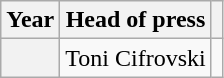<table class="wikitable plainrowheaders">
<tr>
<th>Year</th>
<th>Head of press</th>
<th></th>
</tr>
<tr>
<th scope="row"></th>
<td>Toni Cifrovski</td>
<td></td>
</tr>
</table>
